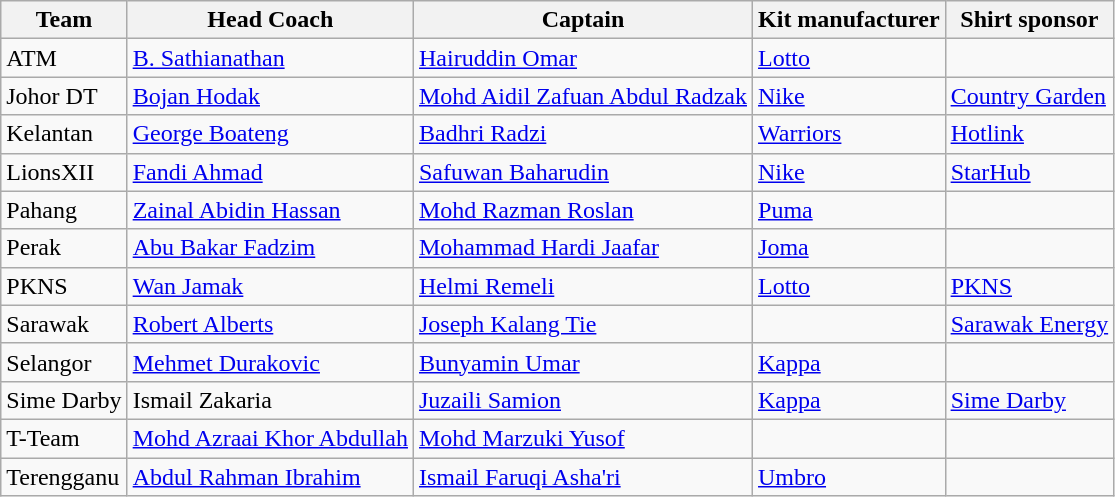<table class="wikitable sortable" style="text-align: left;">
<tr>
<th>Team</th>
<th>Head Coach</th>
<th>Captain</th>
<th>Kit manufacturer</th>
<th>Shirt sponsor</th>
</tr>
<tr>
<td>ATM</td>
<td> <a href='#'>B. Sathianathan</a></td>
<td> <a href='#'>Hairuddin Omar</a></td>
<td><a href='#'>Lotto</a></td>
<td> </td>
</tr>
<tr>
<td>Johor DT</td>
<td> <a href='#'>Bojan Hodak</a></td>
<td> <a href='#'>Mohd Aidil Zafuan Abdul Radzak</a></td>
<td><a href='#'>Nike</a></td>
<td><a href='#'>Country Garden</a></td>
</tr>
<tr>
<td>Kelantan</td>
<td> <a href='#'>George Boateng</a></td>
<td> <a href='#'>Badhri Radzi</a></td>
<td><a href='#'>Warriors</a></td>
<td><a href='#'>Hotlink</a></td>
</tr>
<tr>
<td>LionsXII</td>
<td> <a href='#'>Fandi Ahmad</a></td>
<td> <a href='#'>Safuwan Baharudin</a></td>
<td><a href='#'>Nike</a></td>
<td><a href='#'>StarHub</a></td>
</tr>
<tr>
<td>Pahang</td>
<td> <a href='#'>Zainal Abidin Hassan</a></td>
<td> <a href='#'>Mohd Razman Roslan</a></td>
<td><a href='#'>Puma</a></td>
<td></td>
</tr>
<tr>
<td>Perak</td>
<td> <a href='#'>Abu Bakar Fadzim</a></td>
<td> <a href='#'>Mohammad Hardi Jaafar</a></td>
<td><a href='#'>Joma</a></td>
<td></td>
</tr>
<tr>
<td>PKNS</td>
<td> <a href='#'>Wan Jamak</a></td>
<td> <a href='#'>Helmi Remeli</a></td>
<td><a href='#'>Lotto</a></td>
<td><a href='#'>PKNS</a></td>
</tr>
<tr>
<td>Sarawak</td>
<td> <a href='#'>Robert Alberts</a></td>
<td> <a href='#'>Joseph Kalang Tie</a></td>
<td></td>
<td><a href='#'>Sarawak Energy</a></td>
</tr>
<tr>
<td>Selangor</td>
<td> <a href='#'>Mehmet Durakovic</a></td>
<td> <a href='#'>Bunyamin Umar</a></td>
<td><a href='#'>Kappa</a></td>
<td></td>
</tr>
<tr>
<td>Sime Darby</td>
<td> Ismail Zakaria</td>
<td> <a href='#'>Juzaili Samion</a></td>
<td><a href='#'>Kappa</a></td>
<td><a href='#'>Sime Darby</a></td>
</tr>
<tr>
<td>T-Team</td>
<td> <a href='#'>Mohd Azraai Khor Abdullah</a></td>
<td> <a href='#'>Mohd Marzuki Yusof</a></td>
<td></td>
<td></td>
</tr>
<tr>
<td>Terengganu</td>
<td> <a href='#'>Abdul Rahman Ibrahim</a></td>
<td> <a href='#'>Ismail Faruqi Asha'ri</a></td>
<td><a href='#'>Umbro</a></td>
<td></td>
</tr>
</table>
